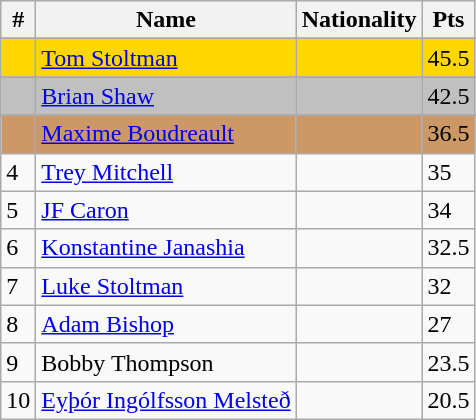<table class="wikitable">
<tr>
<th>#</th>
<th>Name</th>
<th>Nationality</th>
<th>Pts</th>
</tr>
<tr>
</tr>
<tr style="background:gold;">
<td></td>
<td><a href='#'>Tom Stoltman</a></td>
<td></td>
<td>45.5</td>
</tr>
<tr>
</tr>
<tr style="background:silver;">
<td></td>
<td><a href='#'>Brian Shaw</a></td>
<td></td>
<td>42.5</td>
</tr>
<tr>
</tr>
<tr style="background:#c96;">
<td></td>
<td><a href='#'>Maxime Boudreault</a></td>
<td></td>
<td>36.5</td>
</tr>
<tr>
<td>4</td>
<td><a href='#'>Trey Mitchell</a></td>
<td></td>
<td>35</td>
</tr>
<tr>
<td>5</td>
<td><a href='#'>JF Caron</a></td>
<td></td>
<td>34</td>
</tr>
<tr>
<td>6</td>
<td><a href='#'>Konstantine Janashia</a></td>
<td></td>
<td>32.5</td>
</tr>
<tr>
<td>7</td>
<td><a href='#'>Luke Stoltman</a></td>
<td></td>
<td>32</td>
</tr>
<tr>
<td>8</td>
<td><a href='#'>Adam Bishop</a></td>
<td></td>
<td>27</td>
</tr>
<tr>
<td>9</td>
<td>Bobby Thompson</td>
<td></td>
<td>23.5</td>
</tr>
<tr>
<td>10</td>
<td><a href='#'>Eyþór Ingólfsson Melsteð</a></td>
<td></td>
<td>20.5</td>
</tr>
</table>
